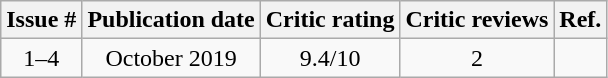<table class="wikitable" style="text-align: center;">
<tr>
<th>Issue #</th>
<th>Publication date</th>
<th>Critic rating</th>
<th>Critic reviews</th>
<th>Ref.</th>
</tr>
<tr>
<td>1–4</td>
<td>October 2019</td>
<td>9.4/10</td>
<td>2</td>
<td></td>
</tr>
</table>
